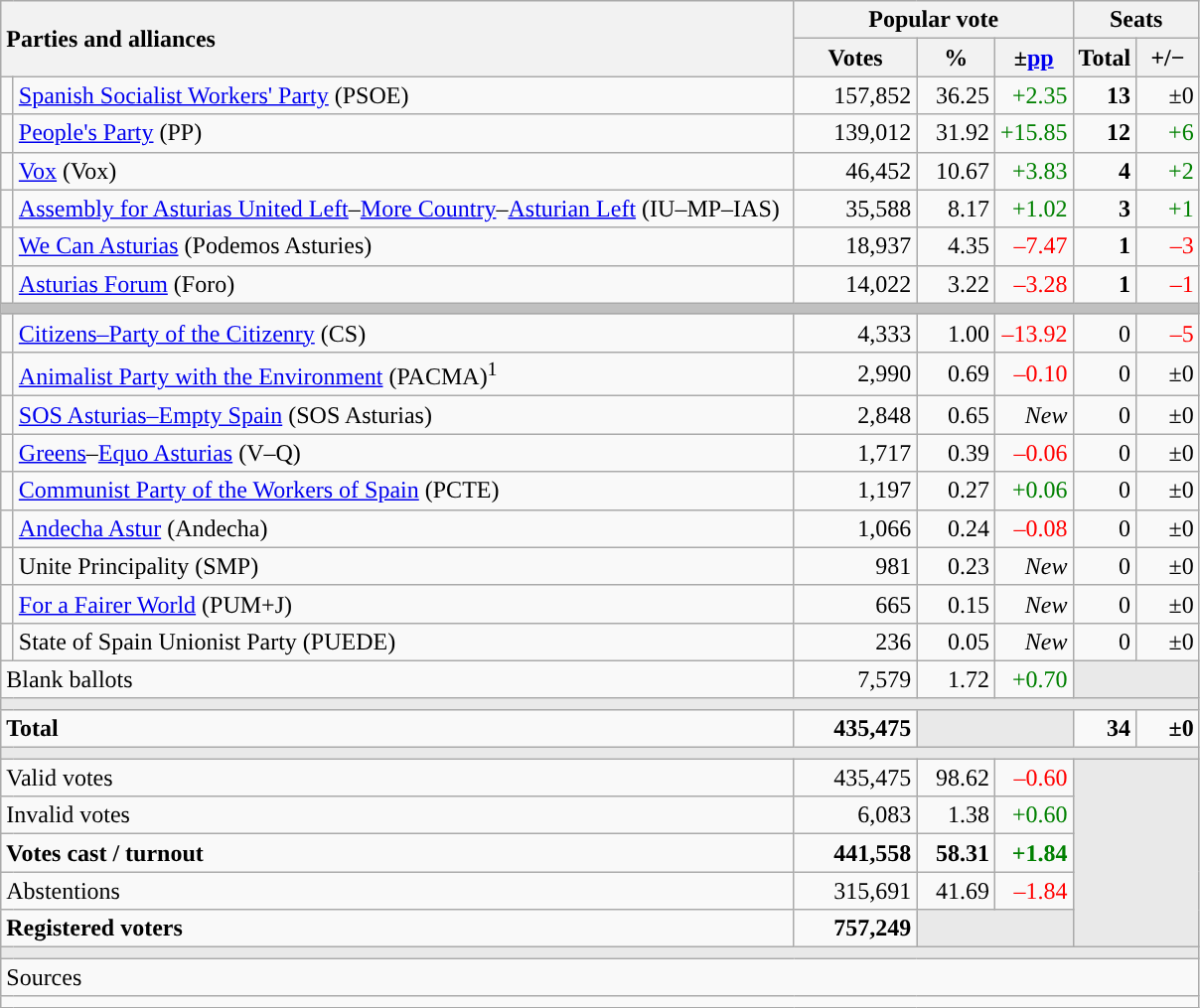<table class="wikitable" style="text-align:right;">
<tr>
<th style="text-align:left;" rowspan="2" colspan="2" width="525">Parties and alliances</th>
<th colspan="3">Popular vote</th>
<th colspan="2">Seats</th>
</tr>
<tr>
<th width="75">Votes</th>
<th width="45">%</th>
<th width="45">±<a href='#'>pp</a></th>
<th width="35">Total</th>
<th width="35">+/−</th>
</tr>
<tr>
<td width="1" style="color:inherit;background:"></td>
<td align="left"><a href='#'>Spanish Socialist Workers' Party</a> (PSOE)</td>
<td>157,852</td>
<td>36.25</td>
<td style="color:green;">+2.35</td>
<td><strong>13</strong></td>
<td>±0</td>
</tr>
<tr>
<td style="color:inherit;background:"></td>
<td align="left"><a href='#'>People's Party</a> (PP)</td>
<td>139,012</td>
<td>31.92</td>
<td style="color:green;">+15.85</td>
<td><strong>12</strong></td>
<td style="color:green;">+6</td>
</tr>
<tr>
<td style="color:inherit;background:"></td>
<td align="left"><a href='#'>Vox</a> (Vox)</td>
<td>46,452</td>
<td>10.67</td>
<td style="color:green;">+3.83</td>
<td><strong>4</strong></td>
<td style="color:green;">+2</td>
</tr>
<tr>
<td style="color:inherit;background:"></td>
<td align="left"><a href='#'>Assembly for Asturias United Left</a>–<a href='#'>More Country</a>–<a href='#'>Asturian Left</a> (IU–MP–IAS)</td>
<td>35,588</td>
<td>8.17</td>
<td style="color:green;">+1.02</td>
<td><strong>3</strong></td>
<td style="color:green;">+1</td>
</tr>
<tr>
<td style="color:inherit;background:"></td>
<td align="left"><a href='#'>We Can Asturias</a> (Podemos Asturies)</td>
<td>18,937</td>
<td>4.35</td>
<td style="color:red;">–7.47</td>
<td><strong>1</strong></td>
<td style="color:red;">–3</td>
</tr>
<tr>
<td style="color:inherit;background:"></td>
<td align="left"><a href='#'>Asturias Forum</a> (Foro)</td>
<td>14,022</td>
<td>3.22</td>
<td style="color:red;">–3.28</td>
<td><strong>1</strong></td>
<td style="color:red;">–1</td>
</tr>
<tr>
<td colspan="7" bgcolor="#C0C0C0"></td>
</tr>
<tr>
<td style="color:inherit;background:"></td>
<td align="left"><a href='#'>Citizens–Party of the Citizenry</a> (CS)</td>
<td>4,333</td>
<td>1.00</td>
<td style="color:red;">–13.92</td>
<td>0</td>
<td style="color:red;">–5</td>
</tr>
<tr>
<td style="color:inherit;background:"></td>
<td align="left"><a href='#'>Animalist Party with the Environment</a> (PACMA)<sup>1</sup></td>
<td>2,990</td>
<td>0.69</td>
<td style="color:red;">–0.10</td>
<td>0</td>
<td>±0</td>
</tr>
<tr>
<td style="color:inherit;background:"></td>
<td align="left"><a href='#'>SOS Asturias–Empty Spain</a> (SOS Asturias)</td>
<td>2,848</td>
<td>0.65</td>
<td><em>New</em></td>
<td>0</td>
<td>±0</td>
</tr>
<tr>
<td style="color:inherit;background:"></td>
<td align="left"><a href='#'>Greens</a>–<a href='#'>Equo Asturias</a> (V–Q)</td>
<td>1,717</td>
<td>0.39</td>
<td style="color:red;">–0.06</td>
<td>0</td>
<td>±0</td>
</tr>
<tr>
<td style="color:inherit;background:"></td>
<td align="left"><a href='#'>Communist Party of the Workers of Spain</a> (PCTE)</td>
<td>1,197</td>
<td>0.27</td>
<td style="color:green;">+0.06</td>
<td>0</td>
<td>±0</td>
</tr>
<tr>
<td bgcolor=></td>
<td align="left"><a href='#'>Andecha Astur</a> (Andecha)</td>
<td>1,066</td>
<td>0.24</td>
<td style="color:red;">–0.08</td>
<td>0</td>
<td>±0</td>
</tr>
<tr>
<td style="color:inherit;background:"></td>
<td align="left">Unite Principality (SMP)</td>
<td>981</td>
<td>0.23</td>
<td><em>New</em></td>
<td>0</td>
<td>±0</td>
</tr>
<tr>
<td style="color:inherit;background:"></td>
<td align="left"><a href='#'>For a Fairer World</a> (PUM+J)</td>
<td>665</td>
<td>0.15</td>
<td><em>New</em></td>
<td>0</td>
<td>±0</td>
</tr>
<tr>
<td style="color:inherit;background:"></td>
<td align="left">State of Spain Unionist Party (PUEDE)</td>
<td>236</td>
<td>0.05</td>
<td><em>New</em></td>
<td>0</td>
<td>±0</td>
</tr>
<tr>
<td align="left" colspan="2">Blank ballots</td>
<td>7,579</td>
<td>1.72</td>
<td style="color:green;">+0.70</td>
<td bgcolor="#E9E9E9" colspan="2"></td>
</tr>
<tr>
<td colspan="7" bgcolor="#E9E9E9"></td>
</tr>
<tr style="font-weight:bold;">
<td align="left" colspan="2">Total</td>
<td>435,475</td>
<td bgcolor="#E9E9E9" colspan="2"></td>
<td>34</td>
<td>±0</td>
</tr>
<tr>
<td colspan="7" bgcolor="#E9E9E9"></td>
</tr>
<tr>
<td align="left" colspan="2">Valid votes</td>
<td>435,475</td>
<td>98.62</td>
<td style="color:red;">–0.60</td>
<td bgcolor="#E9E9E9" colspan="2" rowspan="5"></td>
</tr>
<tr>
<td align="left" colspan="2">Invalid votes</td>
<td>6,083</td>
<td>1.38</td>
<td style="color:green;">+0.60</td>
</tr>
<tr style="font-weight:bold;">
<td align="left" colspan="2">Votes cast / turnout</td>
<td>441,558</td>
<td>58.31</td>
<td style="color:green;">+1.84</td>
</tr>
<tr>
<td align="left" colspan="2">Abstentions</td>
<td>315,691</td>
<td>41.69</td>
<td style="color:red;">–1.84</td>
</tr>
<tr style="font-weight:bold;">
<td align="left" colspan="2">Registered voters</td>
<td>757,249</td>
<td bgcolor="#E9E9E9" colspan="2"></td>
</tr>
<tr>
<td colspan="7" bgcolor="#E9E9E9"></td>
</tr>
<tr>
<td align="left" colspan="7">Sources</td>
</tr>
<tr>
<td colspan="7" style="text-align:left; max-width:790px;"></td>
</tr>
</table>
